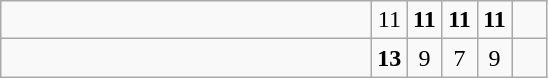<table class="wikitable">
<tr>
<td style="width:15em"></td>
<td align=center style="width:1em">11</td>
<td align=center style="width:1em"><strong>11</strong></td>
<td align=center style="width:1em"><strong>11</strong></td>
<td align=center style="width:1em"><strong>11</strong></td>
<td align=center style="width:1em"></td>
</tr>
<tr>
<td style="width:15em"></td>
<td align=center style="width:1em"><strong>13</strong></td>
<td align=center style="width:1em">9</td>
<td align=center style="width:1em">7</td>
<td align=center style="width:1em">9</td>
<td align=center style="width:1em"></td>
</tr>
</table>
